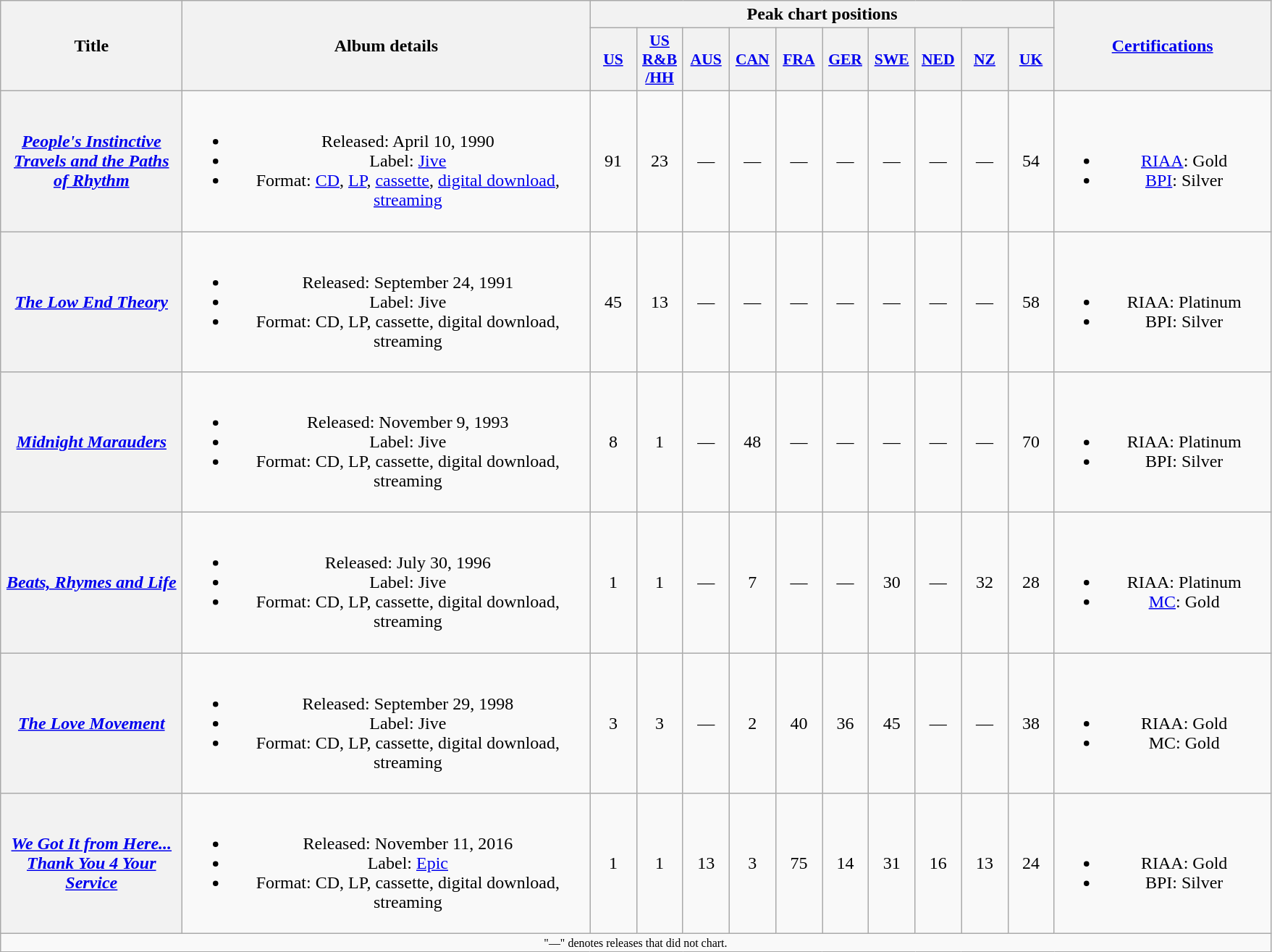<table class="wikitable plainrowheaders" style="text-align:center;" border="1">
<tr>
<th scope="col" rowspan="2" style="width:10em;">Title</th>
<th scope="col" rowspan="2" style="width:23em;">Album details</th>
<th colspan="10" scope="col">Peak chart positions</th>
<th scope="col" rowspan="2" style="width:12em;"><a href='#'>Certifications</a></th>
</tr>
<tr>
<th scope="col" style="width:2.5em;font-size:90%;"><a href='#'>US</a><br></th>
<th scope="col" style="width:2.5em;font-size:90%;"><a href='#'>US<br>R&B<br>/HH</a><br></th>
<th scope="col" style="width:2.5em;font-size:90%;"><a href='#'>AUS</a><br></th>
<th scope="col" style="width:2.5em;font-size:90%;"><a href='#'>CAN</a><br></th>
<th scope="col" style="width:2.5em;font-size:90%;"><a href='#'>FRA</a><br></th>
<th scope="col" style="width:2.5em;font-size:90%;"><a href='#'>GER</a><br></th>
<th scope="col" style="width:2.5em;font-size:90%;"><a href='#'>SWE</a><br></th>
<th scope="col" style="width:2.5em;font-size:90%;"><a href='#'>NED</a><br></th>
<th scope="col" style="width:2.5em;font-size:90%;"><a href='#'>NZ</a><br></th>
<th scope="col" style="width:2.5em;font-size:90%;"><a href='#'>UK</a><br></th>
</tr>
<tr>
<th scope="row"><em><a href='#'>People's Instinctive Travels and the Paths of Rhythm</a></em></th>
<td><br><ul><li>Released: April 10, 1990</li><li>Label: <a href='#'>Jive</a></li><li>Format: <a href='#'>CD</a>, <a href='#'>LP</a>, <a href='#'>cassette</a>, <a href='#'>digital download</a>, <a href='#'>streaming</a></li></ul></td>
<td>91</td>
<td>23</td>
<td>—</td>
<td>—</td>
<td>—</td>
<td>—</td>
<td>—</td>
<td>—</td>
<td>—</td>
<td>54</td>
<td><br><ul><li><a href='#'>RIAA</a>: Gold</li><li><a href='#'>BPI</a>: Silver</li></ul></td>
</tr>
<tr>
<th scope="row"><em><a href='#'>The Low End Theory</a></em></th>
<td><br><ul><li>Released: September 24, 1991</li><li>Label: Jive</li><li>Format: CD, LP, cassette, digital download, streaming</li></ul></td>
<td>45</td>
<td>13</td>
<td>—</td>
<td>—</td>
<td>—</td>
<td>—</td>
<td>—</td>
<td>—</td>
<td>—</td>
<td>58</td>
<td><br><ul><li>RIAA: Platinum</li><li>BPI: Silver</li></ul></td>
</tr>
<tr>
<th scope="row"><em><a href='#'>Midnight Marauders</a></em></th>
<td><br><ul><li>Released: November 9, 1993</li><li>Label: Jive</li><li>Format: CD, LP, cassette, digital download, streaming</li></ul></td>
<td>8</td>
<td>1</td>
<td>—</td>
<td>48</td>
<td>—</td>
<td>—</td>
<td>—</td>
<td>—</td>
<td>—</td>
<td>70</td>
<td><br><ul><li>RIAA: Platinum</li><li>BPI: Silver</li></ul></td>
</tr>
<tr>
<th scope="row"><em><a href='#'>Beats, Rhymes and Life</a></em></th>
<td><br><ul><li>Released: July 30, 1996</li><li>Label: Jive</li><li>Format: CD, LP, cassette, digital download, streaming</li></ul></td>
<td>1</td>
<td>1</td>
<td>—</td>
<td>7</td>
<td>—</td>
<td>—</td>
<td>30</td>
<td>—</td>
<td>32</td>
<td>28</td>
<td><br><ul><li>RIAA: Platinum</li><li><a href='#'>MC</a>: Gold</li></ul></td>
</tr>
<tr>
<th scope="row"><em><a href='#'>The Love Movement</a></em></th>
<td><br><ul><li>Released: September 29, 1998</li><li>Label: Jive</li><li>Format: CD, LP, cassette, digital download, streaming</li></ul></td>
<td>3</td>
<td>3</td>
<td>—</td>
<td>2</td>
<td>40</td>
<td>36</td>
<td>45</td>
<td>—</td>
<td>—</td>
<td>38</td>
<td><br><ul><li>RIAA: Gold</li><li>MC: Gold</li></ul></td>
</tr>
<tr>
<th scope="row"><em><a href='#'>We Got It from Here... Thank You 4 Your Service</a></em></th>
<td><br><ul><li>Released: November 11, 2016</li><li>Label: <a href='#'>Epic</a></li><li>Format: CD, LP, cassette, digital download, streaming</li></ul></td>
<td>1</td>
<td>1</td>
<td>13</td>
<td>3</td>
<td>75</td>
<td>14</td>
<td>31</td>
<td>16</td>
<td>13</td>
<td>24</td>
<td><br><ul><li>RIAA: Gold</li><li>BPI: Silver</li></ul></td>
</tr>
<tr>
<td colspan="13" align="center" style="font-size: 8pt">"—" denotes releases that did not chart.</td>
</tr>
</table>
